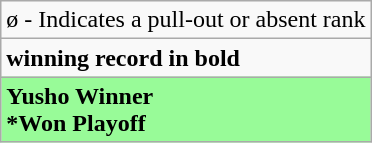<table class="wikitable">
<tr>
<td>ø - Indicates a pull-out or absent rank</td>
</tr>
<tr>
<td><strong>winning record in bold</strong></td>
</tr>
<tr>
<td style="background: PaleGreen;"><strong>Yusho Winner</strong><br><strong>*Won Playoff</strong></td>
</tr>
</table>
